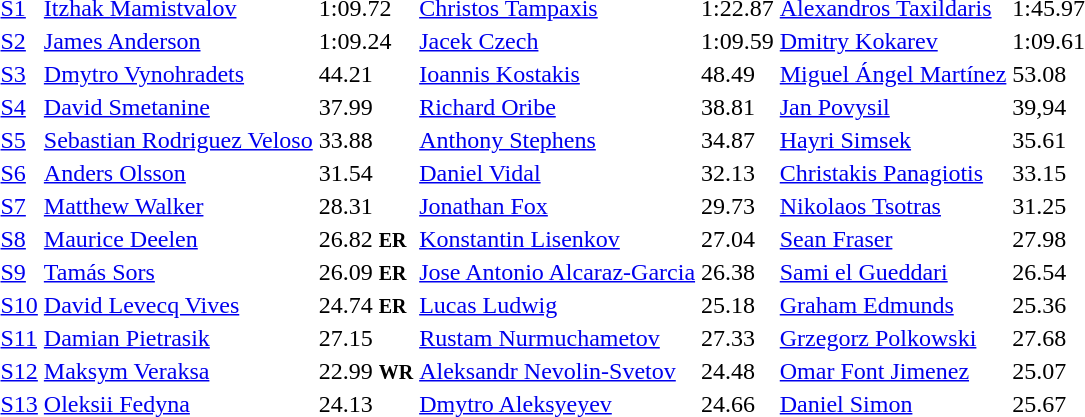<table>
<tr>
<td><a href='#'>S1</a></td>
<td><a href='#'>Itzhak Mamistvalov</a><br></td>
<td>1:09.72</td>
<td><a href='#'>Christos Tampaxis</a><br></td>
<td>1:22.87</td>
<td><a href='#'>Alexandros Taxildaris</a><br></td>
<td>1:45.97</td>
</tr>
<tr>
<td><a href='#'>S2</a></td>
<td><a href='#'>James Anderson</a><br></td>
<td>1:09.24</td>
<td><a href='#'>Jacek Czech</a><br></td>
<td>1:09.59</td>
<td><a href='#'>Dmitry Kokarev</a><br></td>
<td>1:09.61</td>
</tr>
<tr>
<td><a href='#'>S3</a></td>
<td><a href='#'>Dmytro Vynohradets</a><br></td>
<td>44.21</td>
<td><a href='#'>Ioannis Kostakis</a><br></td>
<td>48.49</td>
<td><a href='#'>Miguel Ángel Martínez</a><br></td>
<td>53.08</td>
</tr>
<tr>
<td><a href='#'>S4</a></td>
<td><a href='#'>David Smetanine</a><br></td>
<td>37.99</td>
<td><a href='#'>Richard Oribe</a><br></td>
<td>38.81</td>
<td><a href='#'>Jan Povysil</a><br></td>
<td>39,94</td>
</tr>
<tr>
<td><a href='#'>S5</a></td>
<td><a href='#'>Sebastian Rodriguez Veloso</a><br></td>
<td>33.88</td>
<td><a href='#'>Anthony Stephens</a><br></td>
<td>34.87</td>
<td><a href='#'>Hayri Simsek</a><br></td>
<td>35.61</td>
</tr>
<tr>
<td><a href='#'>S6</a></td>
<td><a href='#'>Anders Olsson</a><br></td>
<td>31.54</td>
<td><a href='#'>Daniel Vidal</a><br></td>
<td>32.13</td>
<td><a href='#'>Christakis Panagiotis</a><br></td>
<td>33.15</td>
</tr>
<tr>
<td><a href='#'>S7</a></td>
<td><a href='#'>Matthew Walker</a><br></td>
<td>28.31</td>
<td><a href='#'>Jonathan Fox</a><br></td>
<td>29.73</td>
<td><a href='#'>Nikolaos Tsotras</a><br></td>
<td>31.25</td>
</tr>
<tr>
<td><a href='#'>S8</a></td>
<td><a href='#'>Maurice Deelen</a><br></td>
<td>26.82 <small><strong>ER</strong></small></td>
<td><a href='#'>Konstantin Lisenkov</a><br></td>
<td>27.04</td>
<td><a href='#'>Sean Fraser</a><br></td>
<td>27.98</td>
</tr>
<tr>
<td><a href='#'>S9</a></td>
<td><a href='#'>Tamás Sors</a><br></td>
<td>26.09 <small><strong>ER</strong></small></td>
<td><a href='#'>Jose Antonio Alcaraz-Garcia</a><br></td>
<td>26.38</td>
<td><a href='#'>Sami el Gueddari</a><br></td>
<td>26.54</td>
</tr>
<tr>
<td><a href='#'>S10</a></td>
<td><a href='#'>David Levecq Vives</a><br></td>
<td>24.74 <small><strong>ER</strong></small></td>
<td><a href='#'>Lucas Ludwig</a><br></td>
<td>25.18</td>
<td><a href='#'>Graham Edmunds</a><br></td>
<td>25.36</td>
</tr>
<tr>
<td><a href='#'>S11</a></td>
<td><a href='#'>Damian Pietrasik</a><br></td>
<td>27.15</td>
<td><a href='#'>Rustam Nurmuchametov</a><br></td>
<td>27.33</td>
<td><a href='#'>Grzegorz Polkowski</a><br></td>
<td>27.68</td>
</tr>
<tr>
<td><a href='#'>S12</a></td>
<td><a href='#'>Maksym Veraksa</a><br></td>
<td>22.99 <small><strong>WR</strong></small></td>
<td><a href='#'>Aleksandr Nevolin-Svetov</a><br></td>
<td>24.48</td>
<td><a href='#'>Omar Font Jimenez</a><br></td>
<td>25.07</td>
</tr>
<tr>
<td><a href='#'>S13</a></td>
<td><a href='#'>Oleksii Fedyna</a><br></td>
<td>24.13</td>
<td><a href='#'>Dmytro Aleksyeyev</a><br></td>
<td>24.66</td>
<td><a href='#'>Daniel Simon</a><br></td>
<td>25.67</td>
</tr>
</table>
